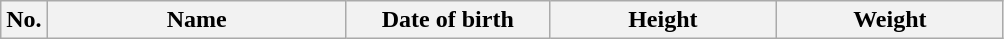<table class=wikitable sortable style=text-align:center;>
<tr>
<th>No.</th>
<th style=width:12em>Name</th>
<th style=width:8em>Date of birth</th>
<th style=width:9em>Height</th>
<th style=width:9em>Weight</th>
</tr>
</table>
